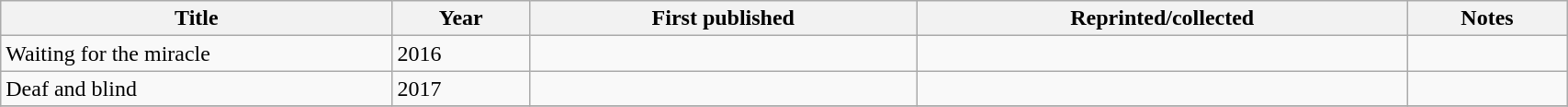<table class='wikitable sortable' width='90%'>
<tr>
<th width=25%>Title</th>
<th>Year</th>
<th>First published</th>
<th>Reprinted/collected</th>
<th>Notes</th>
</tr>
<tr>
<td>Waiting for the miracle</td>
<td>2016</td>
<td></td>
<td></td>
<td></td>
</tr>
<tr>
<td>Deaf and blind</td>
<td>2017</td>
<td></td>
<td></td>
<td></td>
</tr>
<tr>
</tr>
</table>
